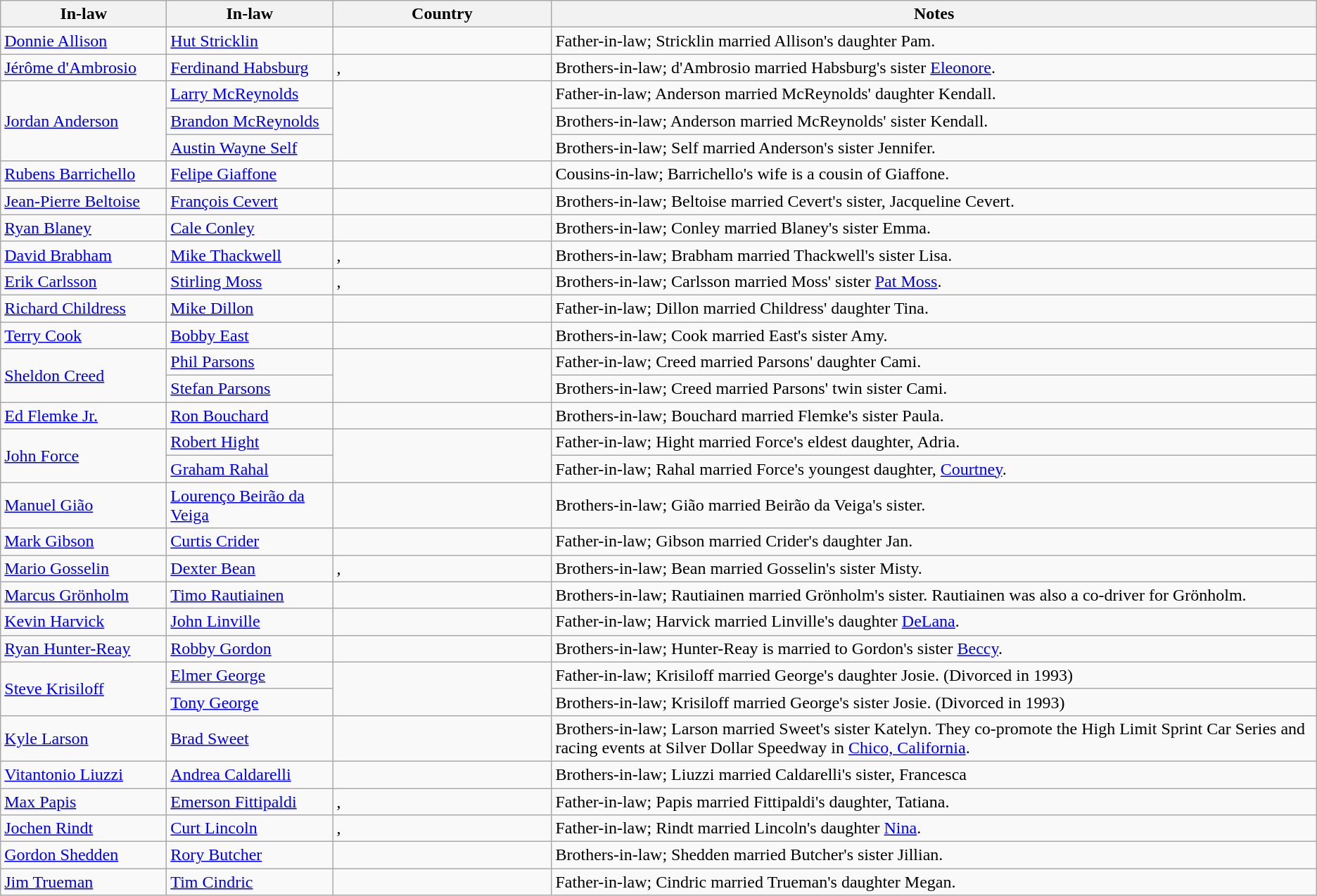<table class="wikitable sortable" border="1">
<tr>
<th width="150">In-law</th>
<th width="150">In-law</th>
<th width="200">Country</th>
<th width="*">Notes</th>
</tr>
<tr>
<td><a href='#'>Donnie Allison</a></td>
<td><a href='#'>Hut Stricklin</a></td>
<td></td>
<td>Father-in-law; Stricklin married Allison's daughter Pam.</td>
</tr>
<tr>
<td><a href='#'>Jérôme d'Ambrosio</a></td>
<td><a href='#'>Ferdinand Habsburg</a></td>
<td>, </td>
<td>Brothers-in-law; d'Ambrosio married Habsburg's sister <a href='#'>Eleonore</a>.</td>
</tr>
<tr>
<td rowspan=3><a href='#'>Jordan Anderson</a></td>
<td><a href='#'>Larry McReynolds</a></td>
<td rowspan=3></td>
<td>Father-in-law; Anderson married McReynolds' daughter Kendall.</td>
</tr>
<tr>
<td><a href='#'>Brandon McReynolds</a></td>
<td>Brothers-in-law; Anderson married McReynolds' sister Kendall.</td>
</tr>
<tr>
<td><a href='#'>Austin Wayne Self</a></td>
<td>Brothers-in-law; Self married Anderson's sister Jennifer.</td>
</tr>
<tr>
<td><a href='#'>Rubens Barrichello</a></td>
<td><a href='#'>Felipe Giaffone</a></td>
<td></td>
<td>Cousins-in-law; Barrichello's wife is a cousin of Giaffone.</td>
</tr>
<tr>
<td><a href='#'>Jean-Pierre Beltoise</a></td>
<td><a href='#'>François Cevert</a></td>
<td></td>
<td>Brothers-in-law; Beltoise married Cevert's sister, Jacqueline Cevert.</td>
</tr>
<tr>
<td><a href='#'>Ryan Blaney</a></td>
<td><a href='#'>Cale Conley</a></td>
<td></td>
<td>Brothers-in-law; Conley married  Blaney's sister Emma.</td>
</tr>
<tr>
<td><a href='#'>David Brabham</a></td>
<td><a href='#'>Mike Thackwell</a></td>
<td>, </td>
<td>Brothers-in-law; Brabham married Thackwell's sister Lisa.</td>
</tr>
<tr>
<td><a href='#'>Erik Carlsson</a></td>
<td><a href='#'>Stirling Moss</a></td>
<td>, </td>
<td>Brothers-in-law; Carlsson married Moss' sister <a href='#'>Pat Moss</a>.</td>
</tr>
<tr>
<td><a href='#'>Richard Childress</a></td>
<td><a href='#'>Mike Dillon</a></td>
<td></td>
<td>Father-in-law; Dillon married Childress' daughter Tina.</td>
</tr>
<tr>
<td><a href='#'>Terry Cook</a></td>
<td><a href='#'>Bobby East</a></td>
<td></td>
<td>Brothers-in-law; Cook married East's sister Amy.</td>
</tr>
<tr>
<td rowspan=2><a href='#'>Sheldon Creed</a></td>
<td><a href='#'>Phil Parsons</a></td>
<td rowspan=2></td>
<td>Father-in-law; Creed married Parsons' daughter Cami.</td>
</tr>
<tr>
<td><a href='#'>Stefan Parsons</a></td>
<td>Brothers-in-law; Creed married Parsons' twin sister Cami.</td>
</tr>
<tr>
<td><a href='#'>Ed Flemke Jr.</a></td>
<td><a href='#'>Ron Bouchard</a></td>
<td></td>
<td>Brothers-in-law; Bouchard married Flemke's sister Paula.</td>
</tr>
<tr>
<td rowspan=2><a href='#'>John Force</a></td>
<td><a href='#'>Robert Hight</a></td>
<td rowspan=2></td>
<td>Father-in-law; Hight married Force's eldest daughter, Adria.</td>
</tr>
<tr>
<td><a href='#'>Graham Rahal</a></td>
<td>Father-in-law; Rahal married Force's youngest daughter, <a href='#'>Courtney</a>.</td>
</tr>
<tr>
<td><a href='#'>Manuel Gião</a></td>
<td><a href='#'>Lourenço Beirão da Veiga</a></td>
<td></td>
<td>Brothers-in-law; Gião married Beirão da Veiga's sister.</td>
</tr>
<tr>
<td><a href='#'>Mark Gibson</a></td>
<td><a href='#'>Curtis Crider</a></td>
<td></td>
<td>Father-in-law; Gibson married Crider's daughter Jan.</td>
</tr>
<tr>
<td><a href='#'>Mario Gosselin</a></td>
<td><a href='#'>Dexter Bean</a></td>
<td>, </td>
<td>Brothers-in-law; Bean married Gosselin's sister Misty.</td>
</tr>
<tr>
<td><a href='#'>Marcus Grönholm</a></td>
<td><a href='#'>Timo Rautiainen</a></td>
<td></td>
<td>Brothers-in-law; Rautiainen married Grönholm's sister. Rautiainen was also a co-driver for Grönholm.</td>
</tr>
<tr>
<td><a href='#'>Kevin Harvick</a></td>
<td><a href='#'>John Linville</a></td>
<td></td>
<td>Father-in-law; Harvick married Linville's daughter <a href='#'>DeLana</a>.</td>
</tr>
<tr>
<td><a href='#'>Ryan Hunter-Reay</a></td>
<td><a href='#'>Robby Gordon</a></td>
<td></td>
<td>Brothers-in-law; Hunter-Reay is married to Gordon's sister <a href='#'>Beccy</a>.</td>
</tr>
<tr>
<td rowspan=2><a href='#'>Steve Krisiloff</a></td>
<td><a href='#'>Elmer George</a></td>
<td rowspan=2></td>
<td>Father-in-law; Krisiloff married George's daughter Josie. (Divorced in 1993)</td>
</tr>
<tr>
<td><a href='#'>Tony George</a></td>
<td>Brothers-in-law; Krisiloff married George's sister Josie. (Divorced in 1993)</td>
</tr>
<tr>
<td><a href='#'>Kyle Larson</a></td>
<td><a href='#'>Brad Sweet</a></td>
<td></td>
<td>Brothers-in-law; Larson married Sweet's sister Katelyn. They co-promote the High Limit Sprint Car Series and racing events at Silver Dollar Speedway in <a href='#'>Chico, California</a>.</td>
</tr>
<tr>
<td><a href='#'>Vitantonio Liuzzi</a></td>
<td><a href='#'>Andrea Caldarelli</a></td>
<td></td>
<td>Brothers-in-law; Liuzzi married Caldarelli's sister, Francesca</td>
</tr>
<tr>
<td><a href='#'>Max Papis</a></td>
<td><a href='#'>Emerson Fittipaldi</a></td>
<td>, </td>
<td>Father-in-law; Papis married Fittipaldi's daughter, Tatiana.</td>
</tr>
<tr>
<td><a href='#'>Jochen Rindt</a></td>
<td><a href='#'>Curt Lincoln</a></td>
<td>, </td>
<td>Father-in-law; Rindt married Lincoln's daughter <a href='#'>Nina</a>.</td>
</tr>
<tr>
<td><a href='#'>Gordon Shedden</a></td>
<td><a href='#'>Rory Butcher</a></td>
<td></td>
<td>Brothers-in-law; Shedden married Butcher's sister Jillian.</td>
</tr>
<tr>
<td><a href='#'>Jim Trueman</a></td>
<td><a href='#'>Tim Cindric</a></td>
<td></td>
<td>Father-in-law; Cindric married Trueman's daughter Megan.</td>
</tr>
</table>
